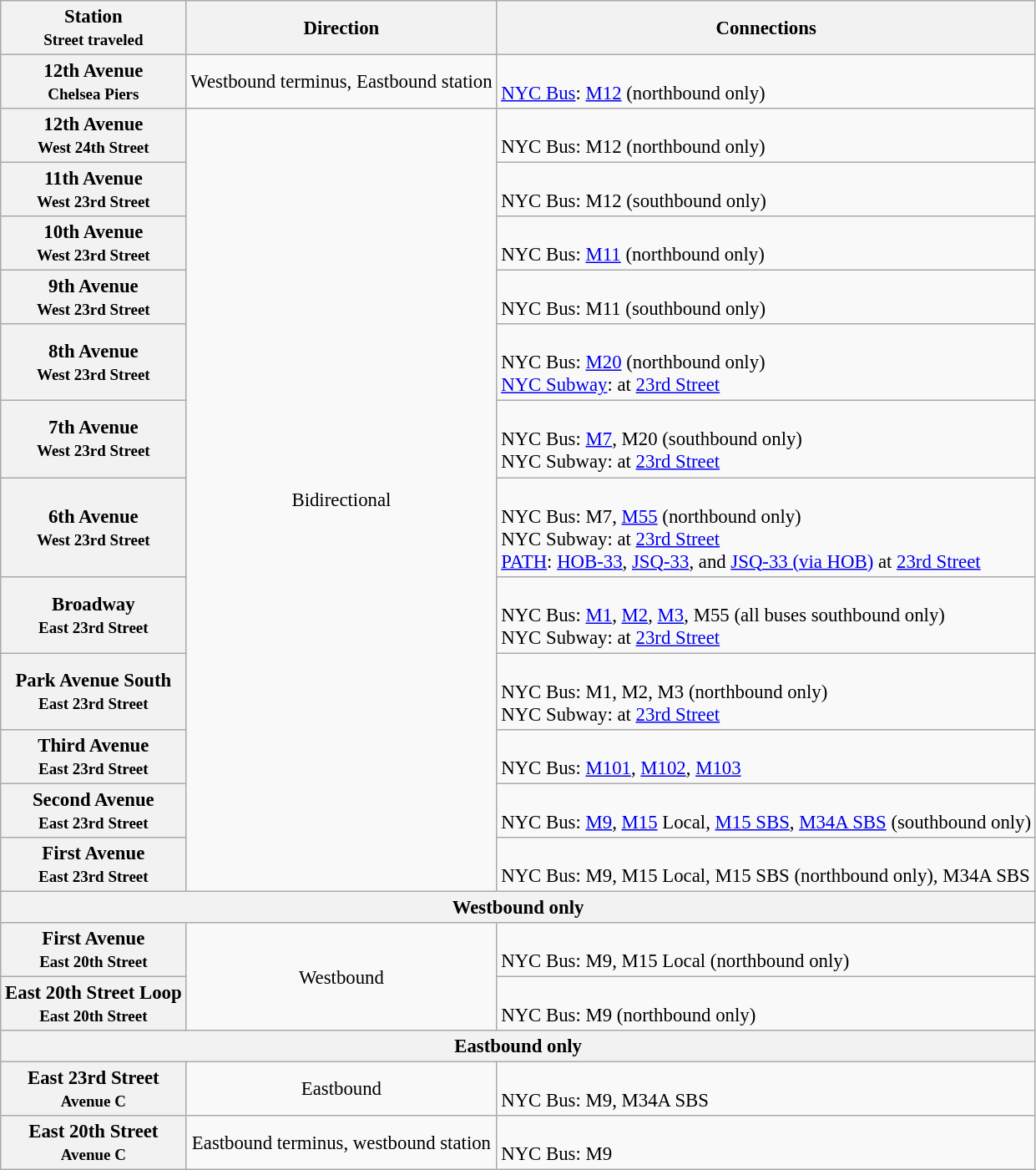<table class="wikitable collapsible" style="font-size: 95%;">
<tr>
<th>Station<br><small>Street traveled</small></th>
<th>Direction</th>
<th>Connections</th>
</tr>
<tr>
<th>12th Avenue<br><small>Chelsea Piers</small></th>
<td style="text-align:center;">Westbound terminus, Eastbound station</td>
<td><br><a href='#'>NYC Bus</a>: <a href='#'>M12</a> (northbound only)</td>
</tr>
<tr>
<th>12th Avenue<br><small>West 24th Street</small></th>
<td rowspan="12" style="text-align:center;">Bidirectional</td>
<td><br>NYC Bus: M12 (northbound only)</td>
</tr>
<tr>
<th>11th Avenue<br><small>West 23rd Street</small></th>
<td><br>NYC Bus: M12 (southbound only)</td>
</tr>
<tr>
<th>10th Avenue<br><small>West 23rd Street</small></th>
<td><br>NYC Bus: <a href='#'>M11</a> (northbound only)</td>
</tr>
<tr>
<th>9th Avenue<br><small>West 23rd Street</small></th>
<td><br>NYC Bus: M11 (southbound only)</td>
</tr>
<tr>
<th>8th Avenue<br><small>West 23rd Street</small></th>
<td><br>NYC Bus: <a href='#'>M20</a> (northbound only)<br><a href='#'>NYC Subway</a>:  at <a href='#'>23rd Street</a></td>
</tr>
<tr>
<th>7th Avenue<br><small>West 23rd Street</small></th>
<td><br>NYC Bus: <a href='#'>M7</a>, M20 (southbound only)<br>NYC Subway:  at <a href='#'>23rd Street</a></td>
</tr>
<tr>
<th>6th Avenue<br><small>West 23rd Street</small></th>
<td><br>NYC Bus: M7, <a href='#'>M55</a> (northbound only)<br>NYC Subway:  at <a href='#'>23rd Street</a><br><a href='#'>PATH</a>: <a href='#'>HOB-33</a>, <a href='#'>JSQ-33</a>, and <a href='#'>JSQ-33 (via HOB)</a> at <a href='#'>23rd Street</a></td>
</tr>
<tr>
<th>Broadway<br><small>East 23rd Street</small></th>
<td><br>NYC Bus: <a href='#'>M1</a>, <a href='#'>M2</a>, <a href='#'>M3</a>, M55 (all buses southbound only)<br>NYC Subway:  at <a href='#'>23rd Street</a></td>
</tr>
<tr>
<th>Park Avenue South<br><small>East 23rd Street</small></th>
<td><br>NYC Bus: M1, M2, M3 (northbound only)<br>NYC Subway:  at <a href='#'>23rd Street</a></td>
</tr>
<tr>
<th>Third Avenue<br><small>East 23rd Street</small></th>
<td><br>NYC Bus: <a href='#'>M101</a>, <a href='#'>M102</a>, <a href='#'>M103</a></td>
</tr>
<tr>
<th>Second Avenue<br><small>East 23rd Street</small></th>
<td><br>NYC Bus: <a href='#'>M9</a>, <a href='#'>M15</a> Local, <a href='#'>M15 SBS</a>, <a href='#'>M34A SBS</a> (southbound only)</td>
</tr>
<tr>
<th>First Avenue <br><small>East 23rd Street</small></th>
<td><br>NYC Bus: M9, M15 Local, M15 SBS (northbound only), M34A SBS</td>
</tr>
<tr>
<th colspan="3">Westbound only</th>
</tr>
<tr>
<th>First Avenue<br><small>East 20th Street</small></th>
<td rowspan="2" style="text-align:center;">Westbound</td>
<td><br>NYC Bus: M9, M15 Local (northbound only)</td>
</tr>
<tr>
<th>East 20th Street Loop<br><small>East 20th Street</small></th>
<td><br>NYC Bus: M9 (northbound only)</td>
</tr>
<tr>
<th colspan="3">Eastbound only</th>
</tr>
<tr>
<th>East 23rd Street<br><small>Avenue C</small></th>
<td style="text-align:center;">Eastbound</td>
<td><br>NYC Bus: M9, M34A SBS</td>
</tr>
<tr>
<th>East 20th Street<br><small>Avenue C</small></th>
<td style="text-align:center;">Eastbound terminus, westbound station</td>
<td><br>NYC Bus: M9</td>
</tr>
</table>
